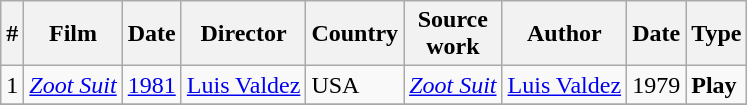<table class="wikitable">
<tr>
<th>#</th>
<th>Film</th>
<th>Date</th>
<th>Director</th>
<th>Country</th>
<th>Source<br>work</th>
<th>Author</th>
<th>Date</th>
<th>Type</th>
</tr>
<tr>
<td>1</td>
<td><em><a href='#'>Zoot Suit</a></em></td>
<td><a href='#'>1981</a></td>
<td><a href='#'>Luis Valdez</a></td>
<td>USA</td>
<td><em><a href='#'>Zoot Suit</a></em></td>
<td><a href='#'>Luis Valdez</a></td>
<td>1979</td>
<td><strong>Play</strong></td>
</tr>
<tr>
</tr>
</table>
